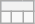<table class="wikitable left">
<tr style="background-color:#CEDAF2">
<th colspan="3"></th>
</tr>
<tr align="center">
<td></td>
<td></td>
<td></td>
</tr>
</table>
